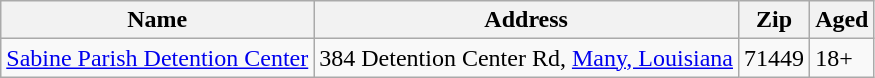<table class="wikitable">
<tr>
<th>Name</th>
<th>Address</th>
<th>Zip</th>
<th>Aged</th>
</tr>
<tr>
<td><a href='#'>Sabine Parish Detention Center</a></td>
<td>384 Detention Center Rd, <a href='#'>Many, Louisiana</a></td>
<td>71449</td>
<td>18+</td>
</tr>
</table>
